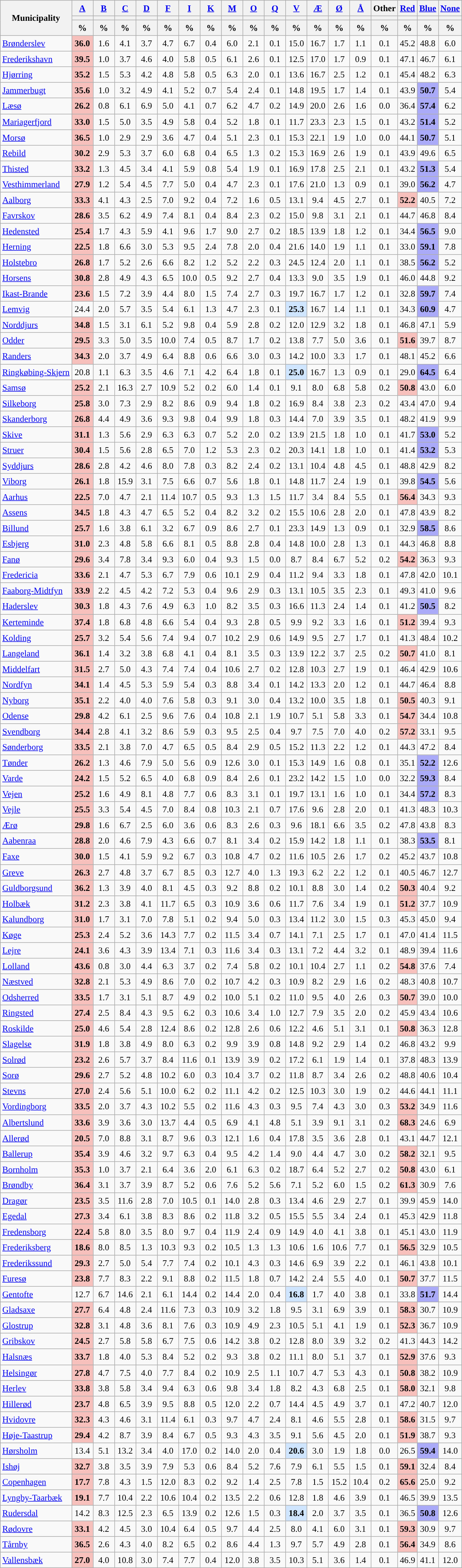<table class="wikitable sortable" style="text-align:right; font-size:95%; line-height:20px;">
<tr>
<th rowspan="3">Municipality</th>
<th width="30px" class="unsortable"><a href='#'>A</a></th>
<th width="30px" class="unsortable"><a href='#'>B</a></th>
<th width="30px" class="unsortable"><a href='#'>C</a></th>
<th width="30px" class="unsortable"><a href='#'>D</a></th>
<th width="30px" class="unsortable"><a href='#'>F</a></th>
<th width="30px" class="unsortable"><a href='#'>I</a></th>
<th width="30px" class="unsortable"><a href='#'>K</a></th>
<th width="30px" class="unsortable"><a href='#'>M</a></th>
<th width="30px" class="unsortable"><a href='#'>O</a></th>
<th width="30px" class="unsortable"><a href='#'>Q</a></th>
<th width="30px" class="unsortable"><a href='#'>V</a></th>
<th width="30px" class="unsortable"><a href='#'>Æ</a></th>
<th width="30px" class="unsortable"><a href='#'>Ø</a></th>
<th width="30px" class="unsortable"><a href='#'>Å</a></th>
<th width="30px" class="unsortable">Other</th>
<th><a href='#'>Red</a></th>
<th><a href='#'>Blue</a></th>
<th><a href='#'>None</a></th>
</tr>
<tr>
<th style="background:"></th>
<th style="background:"></th>
<th style="background:"></th>
<th style="background:"></th>
<th style="background:"></th>
<th style="background:"></th>
<th style="background:"></th>
<th style="background:"></th>
<th style="background:"></th>
<th style="background:"></th>
<th style="background:"></th>
<th style="background:"></th>
<th style="background:"></th>
<th style="background:"></th>
<th style="background:"></th>
<th style="background:"></th>
<th style="background:"></th>
<th style="background:"></th>
</tr>
<tr>
<th align="center" data-sort-type="number">%</th>
<th align="center" data-sort-type="number">%</th>
<th align="center" data-sort-type="number">%</th>
<th align="center" data-sort-type="number">%</th>
<th align="center" data-sort-type="number">%</th>
<th align="center" data-sort-type="number">%</th>
<th align="center" data-sort-type="number">%</th>
<th align="center" data-sort-type="number">%</th>
<th align="center" data-sort-type="number">%</th>
<th align="center" data-sort-type="number">%</th>
<th align="center" data-sort-type="number">%</th>
<th align="center" data-sort-type="number">%</th>
<th align="center" data-sort-type="number">%</th>
<th align="center" data-sort-type="number">%</th>
<th align="center" data-sort-type="number">%</th>
<th align="center" data-sort-type="number">%</th>
<th align="center" data-sort-type="number">%</th>
<th align="center" data-sort-type="number">%</th>
</tr>
<tr>
<td align="left"><a href='#'>Brønderslev</a></td>
<td align="center" bgcolor=#f7c0bc><strong>36.0</strong></td>
<td align="center">1.6</td>
<td align="center">4.1</td>
<td align="center">3.7</td>
<td align="center">4.7</td>
<td align="center">6.7</td>
<td align="center">0.4</td>
<td align="center">6.0</td>
<td align="center">2.1</td>
<td align="center">0.1</td>
<td align="center">15.0</td>
<td align="center">16.7</td>
<td align="center">1.7</td>
<td align="center">1.1</td>
<td align="center">0.1</td>
<td align="center">45.2</td>
<td align="center">48.8</td>
<td align="center">6.0</td>
</tr>
<tr>
<td align="left"><a href='#'>Frederikshavn</a></td>
<td align="center" bgcolor=#f7c0bc><strong>39.5</strong></td>
<td align="center">1.0</td>
<td align="center">3.7</td>
<td align="center">4.6</td>
<td align="center">4.0</td>
<td align="center">5.8</td>
<td align="center">0.5</td>
<td align="center">6.1</td>
<td align="center">2.6</td>
<td align="center">0.1</td>
<td align="center">12.5</td>
<td align="center">17.0</td>
<td align="center">1.7</td>
<td align="center">0.9</td>
<td align="center">0.1</td>
<td align="center">47.1</td>
<td align="center">46.7</td>
<td align="center">6.1</td>
</tr>
<tr>
<td align="left"><a href='#'>Hjørring</a></td>
<td align="center" bgcolor=#f7c0bc><strong>35.2</strong></td>
<td align="center">1.5</td>
<td align="center">5.3</td>
<td align="center">4.2</td>
<td align="center">4.8</td>
<td align="center">5.8</td>
<td align="center">0.5</td>
<td align="center">6.3</td>
<td align="center">2.0</td>
<td align="center">0.1</td>
<td align="center">13.6</td>
<td align="center">16.7</td>
<td align="center">2.5</td>
<td align="center">1.2</td>
<td align="center">0.1</td>
<td align="center">45.4</td>
<td align="center">48.2</td>
<td align="center">6.3</td>
</tr>
<tr>
<td align="left"><a href='#'>Jammerbugt</a></td>
<td align="center" bgcolor=#f7c0bc><strong>35.6</strong></td>
<td align="center">1.0</td>
<td align="center">3.2</td>
<td align="center">4.9</td>
<td align="center">4.1</td>
<td align="center">5.2</td>
<td align="center">0.7</td>
<td align="center">5.4</td>
<td align="center">2.4</td>
<td align="center">0.1</td>
<td align="center">14.8</td>
<td align="center">19.5</td>
<td align="center">1.7</td>
<td align="center">1.4</td>
<td align="center">0.1</td>
<td align="center">43.9</td>
<td align="center" bgcolor=#aaaaf8><strong>50.7</strong></td>
<td align="center">5.4</td>
</tr>
<tr>
<td align="left"><a href='#'>Læsø</a></td>
<td align="center" bgcolor=#f7c0bc><strong>26.2</strong></td>
<td align="center">0.8</td>
<td align="center">6.1</td>
<td align="center">6.9</td>
<td align="center">5.0</td>
<td align="center">4.1</td>
<td align="center">0.7</td>
<td align="center">6.2</td>
<td align="center">4.7</td>
<td align="center">0.2</td>
<td align="center">14.9</td>
<td align="center">20.0</td>
<td align="center">2.6</td>
<td align="center">1.6</td>
<td align="center">0.0</td>
<td align="center">36.4</td>
<td align="center" bgcolor=#aaaaf8><strong>57.4</strong></td>
<td align="center">6.2</td>
</tr>
<tr>
<td align="left"><a href='#'>Mariagerfjord</a></td>
<td align="center" bgcolor=#f7c0bc><strong>33.0</strong></td>
<td align="center">1.5</td>
<td align="center">5.0</td>
<td align="center">3.5</td>
<td align="center">4.9</td>
<td align="center">5.8</td>
<td align="center">0.4</td>
<td align="center">5.2</td>
<td align="center">1.8</td>
<td align="center">0.1</td>
<td align="center">11.7</td>
<td align="center">23.3</td>
<td align="center">2.3</td>
<td align="center">1.5</td>
<td align="center">0.1</td>
<td align="center">43.2</td>
<td align="center" bgcolor=#aaaaf8><strong>51.4</strong></td>
<td align="center">5.2</td>
</tr>
<tr>
<td align="left"><a href='#'>Morsø</a></td>
<td align="center" bgcolor=#f7c0bc><strong>36.5</strong></td>
<td align="center">1.0</td>
<td align="center">2.9</td>
<td align="center">2.9</td>
<td align="center">3.6</td>
<td align="center">4.7</td>
<td align="center">0.4</td>
<td align="center">5.1</td>
<td align="center">2.3</td>
<td align="center">0.1</td>
<td align="center">15.3</td>
<td align="center">22.1</td>
<td align="center">1.9</td>
<td align="center">1.0</td>
<td align="center">0.0</td>
<td align="center">44.1</td>
<td align="center" bgcolor=#aaaaf8><strong>50.7</strong></td>
<td align="center">5.1</td>
</tr>
<tr>
<td align="left"><a href='#'>Rebild</a></td>
<td align="center" bgcolor=#f7c0bc><strong>30.2</strong></td>
<td align="center">2.9</td>
<td align="center">5.3</td>
<td align="center">3.7</td>
<td align="center">6.0</td>
<td align="center">6.8</td>
<td align="center">0.4</td>
<td align="center">6.5</td>
<td align="center">1.3</td>
<td align="center">0.2</td>
<td align="center">15.3</td>
<td align="center">16.9</td>
<td align="center">2.6</td>
<td align="center">1.9</td>
<td align="center">0.1</td>
<td align="center">43.9</td>
<td align="center">49.6</td>
<td align="center">6.5</td>
</tr>
<tr>
<td align="left"><a href='#'>Thisted</a></td>
<td align="center" bgcolor=#f7c0bc><strong>33.2</strong></td>
<td align="center">1.3</td>
<td align="center">4.5</td>
<td align="center">3.4</td>
<td align="center">4.1</td>
<td align="center">5.9</td>
<td align="center">0.8</td>
<td align="center">5.4</td>
<td align="center">1.9</td>
<td align="center">0.1</td>
<td align="center">16.9</td>
<td align="center">17.8</td>
<td align="center">2.5</td>
<td align="center">2.1</td>
<td align="center">0.1</td>
<td align="center">43.2</td>
<td align="center" bgcolor=#aaaaf8><strong>51.3</strong></td>
<td align="center">5.4</td>
</tr>
<tr>
<td align="left"><a href='#'>Vesthimmerland</a></td>
<td align="center" bgcolor=#f7c0bc><strong>27.9</strong></td>
<td align="center">1.2</td>
<td align="center">5.4</td>
<td align="center">4.5</td>
<td align="center">7.7</td>
<td align="center">5.0</td>
<td align="center">0.4</td>
<td align="center">4.7</td>
<td align="center">2.3</td>
<td align="center">0.1</td>
<td align="center">17.6</td>
<td align="center">21.0</td>
<td align="center">1.3</td>
<td align="center">0.9</td>
<td align="center">0.1</td>
<td align="center">39.0</td>
<td align="center" bgcolor=#aaaaf8><strong>56.2</strong></td>
<td align="center">4.7</td>
</tr>
<tr>
<td align="left"><a href='#'>Aalborg</a></td>
<td align="center" bgcolor=#f7c0bc><strong>33.3</strong></td>
<td align="center">4.1</td>
<td align="center">4.3</td>
<td align="center">2.5</td>
<td align="center">7.0</td>
<td align="center">9.2</td>
<td align="center">0.4</td>
<td align="center">7.2</td>
<td align="center">1.6</td>
<td align="center">0.5</td>
<td align="center">13.1</td>
<td align="center">9.4</td>
<td align="center">4.5</td>
<td align="center">2.7</td>
<td align="center">0.1</td>
<td align="center" bgcolor=#f7c0bc><strong>52.2</strong></td>
<td align="center">40.5</td>
<td align="center">7.2</td>
</tr>
<tr>
<td align="left"><a href='#'>Favrskov</a></td>
<td align="center" bgcolor=#f7c0bc><strong>28.6</strong></td>
<td align="center">3.5</td>
<td align="center">6.2</td>
<td align="center">4.9</td>
<td align="center">7.4</td>
<td align="center">8.1</td>
<td align="center">0.4</td>
<td align="center">8.4</td>
<td align="center">2.3</td>
<td align="center">0.2</td>
<td align="center">15.0</td>
<td align="center">9.8</td>
<td align="center">3.1</td>
<td align="center">2.1</td>
<td align="center">0.1</td>
<td align="center">44.7</td>
<td align="center">46.8</td>
<td align="center">8.4</td>
</tr>
<tr>
<td align="left"><a href='#'>Hedensted</a></td>
<td align="center" bgcolor=#f7c0bc><strong>25.4</strong></td>
<td align="center">1.7</td>
<td align="center">4.3</td>
<td align="center">5.9</td>
<td align="center">4.1</td>
<td align="center">9.6</td>
<td align="center">1.7</td>
<td align="center">9.0</td>
<td align="center">2.7</td>
<td align="center">0.2</td>
<td align="center">18.5</td>
<td align="center">13.9</td>
<td align="center">1.8</td>
<td align="center">1.2</td>
<td align="center">0.1</td>
<td align="center">34.4</td>
<td align="center" bgcolor=#aaaaf8><strong>56.5</strong></td>
<td align="center">9.0</td>
</tr>
<tr>
<td align="left"><a href='#'>Herning</a></td>
<td align="center" bgcolor=#f7c0bc><strong>22.5</strong></td>
<td align="center">1.8</td>
<td align="center">6.6</td>
<td align="center">3.0</td>
<td align="center">5.3</td>
<td align="center">9.5</td>
<td align="center">2.4</td>
<td align="center">7.8</td>
<td align="center">2.0</td>
<td align="center">0.4</td>
<td align="center">21.6</td>
<td align="center">14.0</td>
<td align="center">1.9</td>
<td align="center">1.1</td>
<td align="center">0.1</td>
<td align="center">33.0</td>
<td align="center" bgcolor=#aaaaf8><strong>59.1</strong></td>
<td align="center">7.8</td>
</tr>
<tr>
<td align="left"><a href='#'>Holstebro</a></td>
<td align="center" bgcolor=#f7c0bc><strong>26.8</strong></td>
<td align="center">1.7</td>
<td align="center">5.2</td>
<td align="center">2.6</td>
<td align="center">6.6</td>
<td align="center">8.2</td>
<td align="center">1.2</td>
<td align="center">5.2</td>
<td align="center">2.2</td>
<td align="center">0.3</td>
<td align="center">24.5</td>
<td align="center">12.4</td>
<td align="center">2.0</td>
<td align="center">1.1</td>
<td align="center">0.1</td>
<td align="center">38.5</td>
<td align="center" bgcolor=#aaaaf8><strong>56.2</strong></td>
<td align="center">5.2</td>
</tr>
<tr>
<td align="left"><a href='#'>Horsens</a></td>
<td align="center" bgcolor=#f7c0bc><strong>30.8</strong></td>
<td align="center">2.8</td>
<td align="center">4.9</td>
<td align="center">4.3</td>
<td align="center">6.5</td>
<td align="center">10.0</td>
<td align="center">0.5</td>
<td align="center">9.2</td>
<td align="center">2.7</td>
<td align="center">0.4</td>
<td align="center">13.3</td>
<td align="center">9.0</td>
<td align="center">3.5</td>
<td align="center">1.9</td>
<td align="center">0.1</td>
<td align="center">46.0</td>
<td align="center">44.8</td>
<td align="center">9.2</td>
</tr>
<tr>
<td align="left"><a href='#'>Ikast-Brande</a></td>
<td align="center" bgcolor=#f7c0bc><strong>23.6</strong></td>
<td align="center">1.5</td>
<td align="center">7.2</td>
<td align="center">3.9</td>
<td align="center">4.4</td>
<td align="center">8.0</td>
<td align="center">1.5</td>
<td align="center">7.4</td>
<td align="center">2.7</td>
<td align="center">0.3</td>
<td align="center">19.7</td>
<td align="center">16.7</td>
<td align="center">1.7</td>
<td align="center">1.2</td>
<td align="center">0.1</td>
<td align="center">32.8</td>
<td align="center" bgcolor=#aaaaf8><strong>59.7</strong></td>
<td align="center">7.4</td>
</tr>
<tr>
<td align="left"><a href='#'>Lemvig</a></td>
<td align="center">24.4</td>
<td align="center">2.0</td>
<td align="center">5.7</td>
<td align="center">3.5</td>
<td align="center">5.4</td>
<td align="center">6.1</td>
<td align="center">1.3</td>
<td align="center">4.7</td>
<td align="center">2.3</td>
<td align="center">0.1</td>
<td align="center" bgcolor=#cfe5fe><strong>25.3</strong></td>
<td align="center">16.7</td>
<td align="center">1.4</td>
<td align="center">1.1</td>
<td align="center">0.1</td>
<td align="center">34.3</td>
<td align="center" bgcolor=#aaaaf8><strong>60.9</strong></td>
<td align="center">4.7</td>
</tr>
<tr>
<td align="left"><a href='#'>Norddjurs</a></td>
<td align="center" bgcolor=#f7c0bc><strong>34.8</strong></td>
<td align="center">1.5</td>
<td align="center">3.1</td>
<td align="center">6.1</td>
<td align="center">5.2</td>
<td align="center">9.8</td>
<td align="center">0.4</td>
<td align="center">5.9</td>
<td align="center">2.8</td>
<td align="center">0.2</td>
<td align="center">12.0</td>
<td align="center">12.9</td>
<td align="center">3.2</td>
<td align="center">1.8</td>
<td align="center">0.1</td>
<td align="center">46.8</td>
<td align="center">47.1</td>
<td align="center">5.9</td>
</tr>
<tr>
<td align="left"><a href='#'>Odder</a></td>
<td align="center" bgcolor=#f7c0bc><strong>29.5</strong></td>
<td align="center">3.3</td>
<td align="center">5.0</td>
<td align="center">3.5</td>
<td align="center">10.0</td>
<td align="center">7.4</td>
<td align="center">0.5</td>
<td align="center">8.7</td>
<td align="center">1.7</td>
<td align="center">0.2</td>
<td align="center">13.8</td>
<td align="center">7.7</td>
<td align="center">5.0</td>
<td align="center">3.6</td>
<td align="center">0.1</td>
<td align="center" bgcolor=#f7c0bc><strong>51.6</strong></td>
<td align="center">39.7</td>
<td align="center">8.7</td>
</tr>
<tr>
<td align="left"><a href='#'>Randers</a></td>
<td align="center" bgcolor=#f7c0bc><strong>34.3</strong></td>
<td align="center">2.0</td>
<td align="center">3.7</td>
<td align="center">4.9</td>
<td align="center">6.4</td>
<td align="center">8.8</td>
<td align="center">0.6</td>
<td align="center">6.6</td>
<td align="center">3.0</td>
<td align="center">0.3</td>
<td align="center">14.2</td>
<td align="center">10.0</td>
<td align="center">3.3</td>
<td align="center">1.7</td>
<td align="center">0.1</td>
<td align="center">48.1</td>
<td align="center">45.2</td>
<td align="center">6.6</td>
</tr>
<tr>
<td align="left"><a href='#'>Ringkøbing-Skjern</a></td>
<td align="center">20.8</td>
<td align="center">1.1</td>
<td align="center">6.3</td>
<td align="center">3.5</td>
<td align="center">4.6</td>
<td align="center">7.1</td>
<td align="center">4.2</td>
<td align="center">6.4</td>
<td align="center">1.8</td>
<td align="center">0.1</td>
<td align="center" bgcolor=#cfe5fe><strong>25.0</strong></td>
<td align="center">16.7</td>
<td align="center">1.3</td>
<td align="center">0.9</td>
<td align="center">0.1</td>
<td align="center">29.0</td>
<td align="center" bgcolor=#aaaaf8><strong>64.5</strong></td>
<td align="center">6.4</td>
</tr>
<tr>
<td align="left"><a href='#'>Samsø</a></td>
<td align="center" bgcolor=#f7c0bc><strong>25.2</strong></td>
<td align="center">2.1</td>
<td align="center">16.3</td>
<td align="center">2.7</td>
<td align="center">10.9</td>
<td align="center">5.2</td>
<td align="center">0.2</td>
<td align="center">6.0</td>
<td align="center">1.4</td>
<td align="center">0.1</td>
<td align="center">9.1</td>
<td align="center">8.0</td>
<td align="center">6.8</td>
<td align="center">5.8</td>
<td align="center">0.2</td>
<td align="center" bgcolor=#f7c0bc><strong>50.8</strong></td>
<td align="center">43.0</td>
<td align="center">6.0</td>
</tr>
<tr>
<td align="left"><a href='#'>Silkeborg</a></td>
<td align="center" bgcolor=#f7c0bc><strong>25.8</strong></td>
<td align="center">3.0</td>
<td align="center">7.3</td>
<td align="center">2.9</td>
<td align="center">8.2</td>
<td align="center">8.6</td>
<td align="center">0.9</td>
<td align="center">9.4</td>
<td align="center">1.8</td>
<td align="center">0.2</td>
<td align="center">16.9</td>
<td align="center">8.4</td>
<td align="center">3.8</td>
<td align="center">2.3</td>
<td align="center">0.2</td>
<td align="center">43.4</td>
<td align="center">47.0</td>
<td align="center">9.4</td>
</tr>
<tr>
<td align="left"><a href='#'>Skanderborg</a></td>
<td align="center" bgcolor=#f7c0bc><strong>26.8</strong></td>
<td align="center">4.4</td>
<td align="center">4.9</td>
<td align="center">3.6</td>
<td align="center">9.3</td>
<td align="center">9.8</td>
<td align="center">0.4</td>
<td align="center">9.9</td>
<td align="center">1.8</td>
<td align="center">0.3</td>
<td align="center">14.4</td>
<td align="center">7.0</td>
<td align="center">3.9</td>
<td align="center">3.5</td>
<td align="center">0.1</td>
<td align="center">48.2</td>
<td align="center">41.9</td>
<td align="center">9.9</td>
</tr>
<tr>
<td align="left"><a href='#'>Skive</a></td>
<td align="center" bgcolor=#f7c0bc><strong>31.1</strong></td>
<td align="center">1.3</td>
<td align="center">5.6</td>
<td align="center">2.9</td>
<td align="center">6.3</td>
<td align="center">6.3</td>
<td align="center">0.7</td>
<td align="center">5.2</td>
<td align="center">2.0</td>
<td align="center">0.2</td>
<td align="center">13.9</td>
<td align="center">21.5</td>
<td align="center">1.8</td>
<td align="center">1.0</td>
<td align="center">0.1</td>
<td align="center">41.7</td>
<td align="center" bgcolor=#aaaaf8><strong>53.0</strong></td>
<td align="center">5.2</td>
</tr>
<tr>
<td align="left"><a href='#'>Struer</a></td>
<td align="center" bgcolor=#f7c0bc><strong>30.4</strong></td>
<td align="center">1.5</td>
<td align="center">5.6</td>
<td align="center">2.8</td>
<td align="center">6.5</td>
<td align="center">7.0</td>
<td align="center">1.2</td>
<td align="center">5.3</td>
<td align="center">2.3</td>
<td align="center">0.2</td>
<td align="center">20.3</td>
<td align="center">14.1</td>
<td align="center">1.8</td>
<td align="center">1.0</td>
<td align="center">0.1</td>
<td align="center">41.4</td>
<td align="center" bgcolor=#aaaaf8><strong>53.2</strong></td>
<td align="center">5.3</td>
</tr>
<tr>
<td align="left"><a href='#'>Syddjurs</a></td>
<td align="center" bgcolor=#f7c0bc><strong>28.6</strong></td>
<td align="center">2.8</td>
<td align="center">4.2</td>
<td align="center">4.6</td>
<td align="center">8.0</td>
<td align="center">7.8</td>
<td align="center">0.3</td>
<td align="center">8.2</td>
<td align="center">2.4</td>
<td align="center">0.2</td>
<td align="center">13.1</td>
<td align="center">10.4</td>
<td align="center">4.8</td>
<td align="center">4.5</td>
<td align="center">0.1</td>
<td align="center">48.8</td>
<td align="center">42.9</td>
<td align="center">8.2</td>
</tr>
<tr>
<td align="left"><a href='#'>Viborg</a></td>
<td align="center" bgcolor=#f7c0bc><strong>26.1</strong></td>
<td align="center">1.8</td>
<td align="center">15.9</td>
<td align="center">3.1</td>
<td align="center">7.5</td>
<td align="center">6.6</td>
<td align="center">0.7</td>
<td align="center">5.6</td>
<td align="center">1.8</td>
<td align="center">0.1</td>
<td align="center">14.8</td>
<td align="center">11.7</td>
<td align="center">2.4</td>
<td align="center">1.9</td>
<td align="center">0.1</td>
<td align="center">39.8</td>
<td align="center" bgcolor=#aaaaf8><strong>54.5</strong></td>
<td align="center">5.6</td>
</tr>
<tr>
<td align="left"><a href='#'>Aarhus</a></td>
<td align="center" bgcolor=#f7c0bc><strong>22.5</strong></td>
<td align="center">7.0</td>
<td align="center">4.7</td>
<td align="center">2.1</td>
<td align="center">11.4</td>
<td align="center">10.7</td>
<td align="center">0.5</td>
<td align="center">9.3</td>
<td align="center">1.3</td>
<td align="center">1.5</td>
<td align="center">11.7</td>
<td align="center">3.4</td>
<td align="center">8.4</td>
<td align="center">5.5</td>
<td align="center">0.1</td>
<td align="center" bgcolor=#f7c0bc><strong>56.4</strong></td>
<td align="center">34.3</td>
<td align="center">9.3</td>
</tr>
<tr>
<td align="left"><a href='#'>Assens</a></td>
<td align="center" bgcolor=#f7c0bc><strong>34.5</strong></td>
<td align="center">1.8</td>
<td align="center">4.3</td>
<td align="center">4.7</td>
<td align="center">6.5</td>
<td align="center">5.2</td>
<td align="center">0.4</td>
<td align="center">8.2</td>
<td align="center">3.2</td>
<td align="center">0.2</td>
<td align="center">15.5</td>
<td align="center">10.6</td>
<td align="center">2.8</td>
<td align="center">2.0</td>
<td align="center">0.1</td>
<td align="center">47.8</td>
<td align="center">43.9</td>
<td align="center">8.2</td>
</tr>
<tr>
<td align="left"><a href='#'>Billund</a></td>
<td align="center" bgcolor=#f7c0bc><strong>25.7</strong></td>
<td align="center">1.6</td>
<td align="center">3.8</td>
<td align="center">6.1</td>
<td align="center">3.2</td>
<td align="center">6.7</td>
<td align="center">0.9</td>
<td align="center">8.6</td>
<td align="center">2.7</td>
<td align="center">0.1</td>
<td align="center">23.3</td>
<td align="center">14.9</td>
<td align="center">1.3</td>
<td align="center">0.9</td>
<td align="center">0.1</td>
<td align="center">32.9</td>
<td align="center" bgcolor=#aaaaf8><strong>58.5</strong></td>
<td align="center">8.6</td>
</tr>
<tr>
<td align="left"><a href='#'>Esbjerg</a></td>
<td align="center" bgcolor=#f7c0bc><strong>31.0</strong></td>
<td align="center">2.3</td>
<td align="center">4.8</td>
<td align="center">5.8</td>
<td align="center">6.6</td>
<td align="center">8.1</td>
<td align="center">0.5</td>
<td align="center">8.8</td>
<td align="center">2.8</td>
<td align="center">0.4</td>
<td align="center">14.8</td>
<td align="center">10.0</td>
<td align="center">2.8</td>
<td align="center">1.3</td>
<td align="center">0.1</td>
<td align="center">44.3</td>
<td align="center">46.8</td>
<td align="center">8.8</td>
</tr>
<tr>
<td align="left"><a href='#'>Fanø</a></td>
<td align="center" bgcolor=#f7c0bc><strong>29.6</strong></td>
<td align="center">3.4</td>
<td align="center">7.8</td>
<td align="center">3.4</td>
<td align="center">9.3</td>
<td align="center">6.0</td>
<td align="center">0.4</td>
<td align="center">9.3</td>
<td align="center">1.5</td>
<td align="center">0.0</td>
<td align="center">8.7</td>
<td align="center">8.4</td>
<td align="center">6.7</td>
<td align="center">5.2</td>
<td align="center">0.2</td>
<td align="center" bgcolor=#f7c0bc><strong>54.2</strong></td>
<td align="center">36.3</td>
<td align="center">9.3</td>
</tr>
<tr>
<td align="left"><a href='#'>Fredericia</a></td>
<td align="center" bgcolor=#f7c0bc><strong>33.6</strong></td>
<td align="center">2.1</td>
<td align="center">4.7</td>
<td align="center">5.3</td>
<td align="center">6.7</td>
<td align="center">7.9</td>
<td align="center">0.6</td>
<td align="center">10.1</td>
<td align="center">2.9</td>
<td align="center">0.4</td>
<td align="center">11.2</td>
<td align="center">9.4</td>
<td align="center">3.3</td>
<td align="center">1.8</td>
<td align="center">0.1</td>
<td align="center">47.8</td>
<td align="center">42.0</td>
<td align="center">10.1</td>
</tr>
<tr>
<td align="left"><a href='#'>Faaborg-Midtfyn</a></td>
<td align="center" bgcolor=#f7c0bc><strong>33.9</strong></td>
<td align="center">2.2</td>
<td align="center">4.5</td>
<td align="center">4.2</td>
<td align="center">7.2</td>
<td align="center">5.3</td>
<td align="center">0.4</td>
<td align="center">9.6</td>
<td align="center">2.9</td>
<td align="center">0.3</td>
<td align="center">13.1</td>
<td align="center">10.5</td>
<td align="center">3.5</td>
<td align="center">2.3</td>
<td align="center">0.1</td>
<td align="center">49.3</td>
<td align="center">41.0</td>
<td align="center">9.6</td>
</tr>
<tr>
<td align="left"><a href='#'>Haderslev</a></td>
<td align="center" bgcolor=#f7c0bc><strong>30.3</strong></td>
<td align="center">1.8</td>
<td align="center">4.3</td>
<td align="center">7.6</td>
<td align="center">4.9</td>
<td align="center">6.3</td>
<td align="center">1.0</td>
<td align="center">8.2</td>
<td align="center">3.5</td>
<td align="center">0.3</td>
<td align="center">16.6</td>
<td align="center">11.3</td>
<td align="center">2.4</td>
<td align="center">1.4</td>
<td align="center">0.1</td>
<td align="center">41.2</td>
<td align="center" bgcolor=#aaaaf8><strong>50.5</strong></td>
<td align="center">8.2</td>
</tr>
<tr>
<td align="left"><a href='#'>Kerteminde</a></td>
<td align="center" bgcolor=#f7c0bc><strong>37.4</strong></td>
<td align="center">1.8</td>
<td align="center">6.8</td>
<td align="center">4.8</td>
<td align="center">6.6</td>
<td align="center">5.4</td>
<td align="center">0.4</td>
<td align="center">9.3</td>
<td align="center">2.8</td>
<td align="center">0.5</td>
<td align="center">9.9</td>
<td align="center">9.2</td>
<td align="center">3.3</td>
<td align="center">1.6</td>
<td align="center">0.1</td>
<td align="center" bgcolor=#f7c0bc><strong>51.2</strong></td>
<td align="center">39.4</td>
<td align="center">9.3</td>
</tr>
<tr>
<td align="left"><a href='#'>Kolding</a></td>
<td align="center" bgcolor=#f7c0bc><strong>25.7</strong></td>
<td align="center">3.2</td>
<td align="center">5.4</td>
<td align="center">5.6</td>
<td align="center">7.4</td>
<td align="center">9.4</td>
<td align="center">0.7</td>
<td align="center">10.2</td>
<td align="center">2.9</td>
<td align="center">0.6</td>
<td align="center">14.9</td>
<td align="center">9.5</td>
<td align="center">2.7</td>
<td align="center">1.7</td>
<td align="center">0.1</td>
<td align="center">41.3</td>
<td align="center">48.4</td>
<td align="center">10.2</td>
</tr>
<tr>
<td align="left"><a href='#'>Langeland</a></td>
<td align="center" bgcolor=#f7c0bc><strong>36.1</strong></td>
<td align="center">1.4</td>
<td align="center">3.2</td>
<td align="center">3.8</td>
<td align="center">6.8</td>
<td align="center">4.1</td>
<td align="center">0.4</td>
<td align="center">8.1</td>
<td align="center">3.5</td>
<td align="center">0.3</td>
<td align="center">13.9</td>
<td align="center">12.2</td>
<td align="center">3.7</td>
<td align="center">2.5</td>
<td align="center">0.2</td>
<td align="center" bgcolor=#f7c0bc><strong>50.7</strong></td>
<td align="center">41.0</td>
<td align="center">8.1</td>
</tr>
<tr>
<td align="left"><a href='#'>Middelfart</a></td>
<td align="center" bgcolor=#f7c0bc><strong>31.5</strong></td>
<td align="center">2.7</td>
<td align="center">5.0</td>
<td align="center">4.3</td>
<td align="center">7.4</td>
<td align="center">7.4</td>
<td align="center">0.4</td>
<td align="center">10.6</td>
<td align="center">2.7</td>
<td align="center">0.2</td>
<td align="center">12.8</td>
<td align="center">10.3</td>
<td align="center">2.7</td>
<td align="center">1.9</td>
<td align="center">0.1</td>
<td align="center">46.4</td>
<td align="center">42.9</td>
<td align="center">10.6</td>
</tr>
<tr>
<td align="left"><a href='#'>Nordfyn</a></td>
<td align="center" bgcolor=#f7c0bc><strong>34.1</strong></td>
<td align="center">1.4</td>
<td align="center">4.5</td>
<td align="center">5.3</td>
<td align="center">5.9</td>
<td align="center">5.4</td>
<td align="center">0.3</td>
<td align="center">8.8</td>
<td align="center">3.4</td>
<td align="center">0.1</td>
<td align="center">14.2</td>
<td align="center">13.3</td>
<td align="center">2.0</td>
<td align="center">1.2</td>
<td align="center">0.1</td>
<td align="center">44.7</td>
<td align="center">46.4</td>
<td align="center">8.8</td>
</tr>
<tr>
<td align="left"><a href='#'>Nyborg</a></td>
<td align="center" bgcolor=#f7c0bc><strong>35.1</strong></td>
<td align="center">2.2</td>
<td align="center">4.0</td>
<td align="center">4.0</td>
<td align="center">7.6</td>
<td align="center">5.8</td>
<td align="center">0.3</td>
<td align="center">9.1</td>
<td align="center">3.0</td>
<td align="center">0.4</td>
<td align="center">13.2</td>
<td align="center">10.0</td>
<td align="center">3.5</td>
<td align="center">1.8</td>
<td align="center">0.1</td>
<td align="center" bgcolor=#f7c0bc><strong>50.5</strong></td>
<td align="center">40.3</td>
<td align="center">9.1</td>
</tr>
<tr>
<td align="left"><a href='#'>Odense</a></td>
<td align="center" bgcolor=#f7c0bc><strong>29.8</strong></td>
<td align="center">4.2</td>
<td align="center">6.1</td>
<td align="center">2.5</td>
<td align="center">9.6</td>
<td align="center">7.6</td>
<td align="center">0.4</td>
<td align="center">10.8</td>
<td align="center">2.1</td>
<td align="center">1.9</td>
<td align="center">10.7</td>
<td align="center">5.1</td>
<td align="center">5.8</td>
<td align="center">3.3</td>
<td align="center">0.1</td>
<td align="center" bgcolor=#f7c0bc><strong>54.7</strong></td>
<td align="center">34.4</td>
<td align="center">10.8</td>
</tr>
<tr>
<td align="left"><a href='#'>Svendborg</a></td>
<td align="center" bgcolor=#f7c0bc><strong>34.4</strong></td>
<td align="center">2.8</td>
<td align="center">4.1</td>
<td align="center">3.2</td>
<td align="center">8.6</td>
<td align="center">5.9</td>
<td align="center">0.3</td>
<td align="center">9.5</td>
<td align="center">2.5</td>
<td align="center">0.4</td>
<td align="center">9.7</td>
<td align="center">7.5</td>
<td align="center">7.0</td>
<td align="center">4.0</td>
<td align="center">0.2</td>
<td align="center" bgcolor=#f7c0bc><strong>57.2</strong></td>
<td align="center">33.1</td>
<td align="center">9.5</td>
</tr>
<tr>
<td align="left"><a href='#'>Sønderborg</a></td>
<td align="center" bgcolor=#f7c0bc><strong>33.5</strong></td>
<td align="center">2.1</td>
<td align="center">3.8</td>
<td align="center">7.0</td>
<td align="center">4.7</td>
<td align="center">6.5</td>
<td align="center">0.5</td>
<td align="center">8.4</td>
<td align="center">2.9</td>
<td align="center">0.5</td>
<td align="center">15.2</td>
<td align="center">11.3</td>
<td align="center">2.2</td>
<td align="center">1.2</td>
<td align="center">0.1</td>
<td align="center">44.3</td>
<td align="center">47.2</td>
<td align="center">8.4</td>
</tr>
<tr>
<td align="left"><a href='#'>Tønder</a></td>
<td align="center" bgcolor=#f7c0bc><strong>26.2</strong></td>
<td align="center">1.3</td>
<td align="center">4.6</td>
<td align="center">7.9</td>
<td align="center">5.0</td>
<td align="center">5.6</td>
<td align="center">0.9</td>
<td align="center">12.6</td>
<td align="center">3.0</td>
<td align="center">0.1</td>
<td align="center">15.3</td>
<td align="center">14.9</td>
<td align="center">1.6</td>
<td align="center">0.8</td>
<td align="center">0.1</td>
<td align="center">35.1</td>
<td align="center" bgcolor=#aaaaf8><strong>52.2</strong></td>
<td align="center">12.6</td>
</tr>
<tr>
<td align="left"><a href='#'>Varde</a></td>
<td align="center" bgcolor=#f7c0bc><strong>24.2</strong></td>
<td align="center">1.5</td>
<td align="center">5.2</td>
<td align="center">6.5</td>
<td align="center">4.0</td>
<td align="center">6.8</td>
<td align="center">0.9</td>
<td align="center">8.4</td>
<td align="center">2.6</td>
<td align="center">0.1</td>
<td align="center">23.2</td>
<td align="center">14.2</td>
<td align="center">1.5</td>
<td align="center">1.0</td>
<td align="center">0.0</td>
<td align="center">32.2</td>
<td align="center" bgcolor=#aaaaf8><strong>59.3</strong></td>
<td align="center">8.4</td>
</tr>
<tr>
<td align="left"><a href='#'>Vejen</a></td>
<td align="center" bgcolor=#f7c0bc><strong>25.2</strong></td>
<td align="center">1.6</td>
<td align="center">4.9</td>
<td align="center">8.1</td>
<td align="center">4.8</td>
<td align="center">7.7</td>
<td align="center">0.6</td>
<td align="center">8.3</td>
<td align="center">3.1</td>
<td align="center">0.1</td>
<td align="center">19.7</td>
<td align="center">13.1</td>
<td align="center">1.6</td>
<td align="center">1.0</td>
<td align="center">0.1</td>
<td align="center">34.4</td>
<td align="center" bgcolor=#aaaaf8><strong>57.2</strong></td>
<td align="center">8.3</td>
</tr>
<tr>
<td align="left"><a href='#'>Vejle</a></td>
<td align="center" bgcolor=#f7c0bc><strong>25.5</strong></td>
<td align="center">3.3</td>
<td align="center">5.4</td>
<td align="center">4.5</td>
<td align="center">7.0</td>
<td align="center">8.4</td>
<td align="center">0.8</td>
<td align="center">10.3</td>
<td align="center">2.1</td>
<td align="center">0.7</td>
<td align="center">17.6</td>
<td align="center">9.6</td>
<td align="center">2.8</td>
<td align="center">2.0</td>
<td align="center">0.1</td>
<td align="center">41.3</td>
<td align="center">48.3</td>
<td align="center">10.3</td>
</tr>
<tr>
<td align="left"><a href='#'>Ærø</a></td>
<td align="center" bgcolor=#f7c0bc><strong>29.8</strong></td>
<td align="center">1.6</td>
<td align="center">6.7</td>
<td align="center">2.5</td>
<td align="center">6.0</td>
<td align="center">3.6</td>
<td align="center">0.6</td>
<td align="center">8.3</td>
<td align="center">2.6</td>
<td align="center">0.3</td>
<td align="center">9.6</td>
<td align="center">18.1</td>
<td align="center">6.6</td>
<td align="center">3.5</td>
<td align="center">0.2</td>
<td align="center">47.8</td>
<td align="center">43.8</td>
<td align="center">8.3</td>
</tr>
<tr>
<td align="left"><a href='#'>Aabenraa</a></td>
<td align="center" bgcolor=#f7c0bc><strong>28.8</strong></td>
<td align="center">2.0</td>
<td align="center">4.6</td>
<td align="center">7.9</td>
<td align="center">4.3</td>
<td align="center">6.6</td>
<td align="center">0.7</td>
<td align="center">8.1</td>
<td align="center">3.4</td>
<td align="center">0.2</td>
<td align="center">15.9</td>
<td align="center">14.2</td>
<td align="center">1.8</td>
<td align="center">1.1</td>
<td align="center">0.1</td>
<td align="center">38.3</td>
<td align="center" bgcolor=#aaaaf8><strong>53.5</strong></td>
<td align="center">8.1</td>
</tr>
<tr>
<td align="left"><a href='#'>Faxe</a></td>
<td align="center" bgcolor=#f7c0bc><strong>30.0</strong></td>
<td align="center">1.5</td>
<td align="center">4.1</td>
<td align="center">5.9</td>
<td align="center">9.2</td>
<td align="center">6.7</td>
<td align="center">0.3</td>
<td align="center">10.8</td>
<td align="center">4.7</td>
<td align="center">0.2</td>
<td align="center">11.6</td>
<td align="center">10.5</td>
<td align="center">2.6</td>
<td align="center">1.7</td>
<td align="center">0.2</td>
<td align="center">45.2</td>
<td align="center">43.7</td>
<td align="center">10.8</td>
</tr>
<tr>
<td align="left"><a href='#'>Greve</a></td>
<td align="center" bgcolor=#f7c0bc><strong>26.3</strong></td>
<td align="center">2.7</td>
<td align="center">4.8</td>
<td align="center">3.7</td>
<td align="center">6.7</td>
<td align="center">8.5</td>
<td align="center">0.3</td>
<td align="center">12.7</td>
<td align="center">4.0</td>
<td align="center">1.3</td>
<td align="center">19.3</td>
<td align="center">6.2</td>
<td align="center">2.2</td>
<td align="center">1.2</td>
<td align="center">0.1</td>
<td align="center">40.5</td>
<td align="center">46.7</td>
<td align="center">12.7</td>
</tr>
<tr>
<td align="left"><a href='#'>Guldborgsund</a></td>
<td align="center" bgcolor=#f7c0bc><strong>36.2</strong></td>
<td align="center">1.3</td>
<td align="center">3.9</td>
<td align="center">4.0</td>
<td align="center">8.1</td>
<td align="center">4.5</td>
<td align="center">0.3</td>
<td align="center">9.2</td>
<td align="center">8.8</td>
<td align="center">0.2</td>
<td align="center">10.1</td>
<td align="center">8.8</td>
<td align="center">3.0</td>
<td align="center">1.4</td>
<td align="center">0.2</td>
<td align="center" bgcolor=#f7c0bc><strong>50.3</strong></td>
<td align="center">40.4</td>
<td align="center">9.2</td>
</tr>
<tr>
<td align="left"><a href='#'>Holbæk</a></td>
<td align="center" bgcolor=#f7c0bc><strong>31.2</strong></td>
<td align="center">2.3</td>
<td align="center">3.8</td>
<td align="center">4.1</td>
<td align="center">11.7</td>
<td align="center">6.5</td>
<td align="center">0.3</td>
<td align="center">10.9</td>
<td align="center">3.6</td>
<td align="center">0.6</td>
<td align="center">11.7</td>
<td align="center">7.6</td>
<td align="center">3.4</td>
<td align="center">1.9</td>
<td align="center">0.1</td>
<td align="center" bgcolor=#f7c0bc><strong>51.2</strong></td>
<td align="center">37.7</td>
<td align="center">10.9</td>
</tr>
<tr>
<td align="left"><a href='#'>Kalundborg</a></td>
<td align="center" bgcolor=#f7c0bc><strong>31.0</strong></td>
<td align="center">1.7</td>
<td align="center">3.1</td>
<td align="center">7.0</td>
<td align="center">7.8</td>
<td align="center">5.1</td>
<td align="center">0.2</td>
<td align="center">9.4</td>
<td align="center">5.0</td>
<td align="center">0.3</td>
<td align="center">13.4</td>
<td align="center">11.2</td>
<td align="center">3.0</td>
<td align="center">1.5</td>
<td align="center">0.3</td>
<td align="center">45.3</td>
<td align="center">45.0</td>
<td align="center">9.4</td>
</tr>
<tr>
<td align="left"><a href='#'>Køge</a></td>
<td align="center" bgcolor=#f7c0bc><strong>25.3</strong></td>
<td align="center">2.4</td>
<td align="center">5.2</td>
<td align="center">3.6</td>
<td align="center">14.3</td>
<td align="center">7.7</td>
<td align="center">0.2</td>
<td align="center">11.5</td>
<td align="center">3.4</td>
<td align="center">0.7</td>
<td align="center">14.1</td>
<td align="center">7.1</td>
<td align="center">2.5</td>
<td align="center">1.7</td>
<td align="center">0.1</td>
<td align="center">47.0</td>
<td align="center">41.4</td>
<td align="center">11.5</td>
</tr>
<tr>
<td align="left"><a href='#'>Lejre</a></td>
<td align="center" bgcolor=#f7c0bc><strong>24.1</strong></td>
<td align="center">3.6</td>
<td align="center">4.3</td>
<td align="center">3.9</td>
<td align="center">13.4</td>
<td align="center">7.1</td>
<td align="center">0.3</td>
<td align="center">11.6</td>
<td align="center">3.4</td>
<td align="center">0.3</td>
<td align="center">13.1</td>
<td align="center">7.2</td>
<td align="center">4.4</td>
<td align="center">3.2</td>
<td align="center">0.1</td>
<td align="center">48.9</td>
<td align="center">39.4</td>
<td align="center">11.6</td>
</tr>
<tr>
<td align="left"><a href='#'>Lolland</a></td>
<td align="center" bgcolor=#f7c0bc><strong>43.6</strong></td>
<td align="center">0.8</td>
<td align="center">3.0</td>
<td align="center">4.4</td>
<td align="center">6.3</td>
<td align="center">3.7</td>
<td align="center">0.2</td>
<td align="center">7.4</td>
<td align="center">5.8</td>
<td align="center">0.2</td>
<td align="center">10.1</td>
<td align="center">10.4</td>
<td align="center">2.7</td>
<td align="center">1.1</td>
<td align="center">0.2</td>
<td align="center" bgcolor=#f7c0bc><strong>54.8</strong></td>
<td align="center">37.6</td>
<td align="center">7.4</td>
</tr>
<tr>
<td align="left"><a href='#'>Næstved</a></td>
<td align="center" bgcolor=#f7c0bc><strong>32.8</strong></td>
<td align="center">2.1</td>
<td align="center">5.3</td>
<td align="center">4.9</td>
<td align="center">8.6</td>
<td align="center">7.0</td>
<td align="center">0.2</td>
<td align="center">10.7</td>
<td align="center">4.2</td>
<td align="center">0.3</td>
<td align="center">10.9</td>
<td align="center">8.2</td>
<td align="center">2.9</td>
<td align="center">1.6</td>
<td align="center">0.2</td>
<td align="center">48.3</td>
<td align="center">40.8</td>
<td align="center">10.7</td>
</tr>
<tr>
<td align="left"><a href='#'>Odsherred</a></td>
<td align="center" bgcolor=#f7c0bc><strong>33.5</strong></td>
<td align="center">1.7</td>
<td align="center">3.1</td>
<td align="center">5.1</td>
<td align="center">8.7</td>
<td align="center">4.9</td>
<td align="center">0.2</td>
<td align="center">10.0</td>
<td align="center">5.1</td>
<td align="center">0.2</td>
<td align="center">11.0</td>
<td align="center">9.5</td>
<td align="center">4.0</td>
<td align="center">2.6</td>
<td align="center">0.3</td>
<td align="center" bgcolor=#f7c0bc><strong>50.7</strong></td>
<td align="center">39.0</td>
<td align="center">10.0</td>
</tr>
<tr>
<td align="left"><a href='#'>Ringsted</a></td>
<td align="center" bgcolor=#f7c0bc><strong>27.4</strong></td>
<td align="center">2.5</td>
<td align="center">8.4</td>
<td align="center">4.3</td>
<td align="center">9.5</td>
<td align="center">6.2</td>
<td align="center">0.3</td>
<td align="center">10.6</td>
<td align="center">3.4</td>
<td align="center">1.0</td>
<td align="center">12.7</td>
<td align="center">7.9</td>
<td align="center">3.5</td>
<td align="center">2.0</td>
<td align="center">0.2</td>
<td align="center">45.9</td>
<td align="center">43.4</td>
<td align="center">10.6</td>
</tr>
<tr>
<td align="left"><a href='#'>Roskilde</a></td>
<td align="center" bgcolor=#f7c0bc><strong>25.0</strong></td>
<td align="center">4.6</td>
<td align="center">5.4</td>
<td align="center">2.8</td>
<td align="center">12.4</td>
<td align="center">8.6</td>
<td align="center">0.2</td>
<td align="center">12.8</td>
<td align="center">2.6</td>
<td align="center">0.6</td>
<td align="center">12.2</td>
<td align="center">4.6</td>
<td align="center">5.1</td>
<td align="center">3.1</td>
<td align="center">0.1</td>
<td align="center" bgcolor=#f7c0bc><strong>50.8</strong></td>
<td align="center">36.3</td>
<td align="center">12.8</td>
</tr>
<tr>
<td align="left"><a href='#'>Slagelse</a></td>
<td align="center" bgcolor=#f7c0bc><strong>31.9</strong></td>
<td align="center">1.8</td>
<td align="center">3.8</td>
<td align="center">4.9</td>
<td align="center">8.0</td>
<td align="center">6.3</td>
<td align="center">0.2</td>
<td align="center">9.9</td>
<td align="center">3.9</td>
<td align="center">0.8</td>
<td align="center">14.8</td>
<td align="center">9.2</td>
<td align="center">2.9</td>
<td align="center">1.4</td>
<td align="center">0.2</td>
<td align="center">46.8</td>
<td align="center">43.2</td>
<td align="center">9.9</td>
</tr>
<tr>
<td align="left"><a href='#'>Solrød</a></td>
<td align="center" bgcolor=#f7c0bc><strong>23.2</strong></td>
<td align="center">2.6</td>
<td align="center">5.7</td>
<td align="center">3.7</td>
<td align="center">8.4</td>
<td align="center">11.6</td>
<td align="center">0.1</td>
<td align="center">13.9</td>
<td align="center">3.9</td>
<td align="center">0.2</td>
<td align="center">17.2</td>
<td align="center">6.1</td>
<td align="center">1.9</td>
<td align="center">1.4</td>
<td align="center">0.1</td>
<td align="center">37.8</td>
<td align="center">48.3</td>
<td align="center">13.9</td>
</tr>
<tr>
<td align="left"><a href='#'>Sorø</a></td>
<td align="center" bgcolor=#f7c0bc><strong>29.6</strong></td>
<td align="center">2.7</td>
<td align="center">5.2</td>
<td align="center">4.8</td>
<td align="center">10.2</td>
<td align="center">6.0</td>
<td align="center">0.3</td>
<td align="center">10.4</td>
<td align="center">3.7</td>
<td align="center">0.2</td>
<td align="center">11.8</td>
<td align="center">8.7</td>
<td align="center">3.4</td>
<td align="center">2.6</td>
<td align="center">0.2</td>
<td align="center">48.8</td>
<td align="center">40.6</td>
<td align="center">10.4</td>
</tr>
<tr>
<td align="left"><a href='#'>Stevns</a></td>
<td align="center" bgcolor=#f7c0bc><strong>27.0</strong></td>
<td align="center">2.4</td>
<td align="center">5.6</td>
<td align="center">5.1</td>
<td align="center">10.0</td>
<td align="center">6.2</td>
<td align="center">0.2</td>
<td align="center">11.1</td>
<td align="center">4.2</td>
<td align="center">0.2</td>
<td align="center">12.5</td>
<td align="center">10.3</td>
<td align="center">3.0</td>
<td align="center">1.9</td>
<td align="center">0.2</td>
<td align="center">44.6</td>
<td align="center">44.1</td>
<td align="center">11.1</td>
</tr>
<tr>
<td align="left"><a href='#'>Vordingborg</a></td>
<td align="center" bgcolor=#f7c0bc><strong>33.5</strong></td>
<td align="center">2.0</td>
<td align="center">3.7</td>
<td align="center">4.3</td>
<td align="center">10.2</td>
<td align="center">5.5</td>
<td align="center">0.2</td>
<td align="center">11.6</td>
<td align="center">4.3</td>
<td align="center">0.3</td>
<td align="center">9.5</td>
<td align="center">7.4</td>
<td align="center">4.3</td>
<td align="center">3.0</td>
<td align="center">0.3</td>
<td align="center" bgcolor=#f7c0bc><strong>53.2</strong></td>
<td align="center">34.9</td>
<td align="center">11.6</td>
</tr>
<tr>
<td align="left"><a href='#'>Albertslund</a></td>
<td align="center" bgcolor=#f7c0bc><strong>33.6</strong></td>
<td align="center">3.9</td>
<td align="center">3.6</td>
<td align="center">3.0</td>
<td align="center">13.7</td>
<td align="center">4.4</td>
<td align="center">0.5</td>
<td align="center">6.9</td>
<td align="center">4.1</td>
<td align="center">4.8</td>
<td align="center">5.1</td>
<td align="center">3.9</td>
<td align="center">9.1</td>
<td align="center">3.1</td>
<td align="center">0.2</td>
<td align="center" bgcolor=#f7c0bc><strong>68.3</strong></td>
<td align="center">24.6</td>
<td align="center">6.9</td>
</tr>
<tr>
<td align="left"><a href='#'>Allerød</a></td>
<td align="center" bgcolor=#f7c0bc><strong>20.5</strong></td>
<td align="center">7.0</td>
<td align="center">8.8</td>
<td align="center">3.1</td>
<td align="center">8.7</td>
<td align="center">9.6</td>
<td align="center">0.3</td>
<td align="center">12.1</td>
<td align="center">1.6</td>
<td align="center">0.4</td>
<td align="center">17.8</td>
<td align="center">3.5</td>
<td align="center">3.6</td>
<td align="center">2.8</td>
<td align="center">0.1</td>
<td align="center">43.1</td>
<td align="center">44.7</td>
<td align="center">12.1</td>
</tr>
<tr>
<td align="left"><a href='#'>Ballerup</a></td>
<td align="center" bgcolor=#f7c0bc><strong>35.4</strong></td>
<td align="center">3.9</td>
<td align="center">4.6</td>
<td align="center">3.2</td>
<td align="center">9.7</td>
<td align="center">6.3</td>
<td align="center">0.4</td>
<td align="center">9.5</td>
<td align="center">4.2</td>
<td align="center">1.4</td>
<td align="center">9.0</td>
<td align="center">4.4</td>
<td align="center">4.7</td>
<td align="center">3.0</td>
<td align="center">0.2</td>
<td align="center" bgcolor=#f7c0bc><strong>58.2</strong></td>
<td align="center">32.1</td>
<td align="center">9.5</td>
</tr>
<tr>
<td align="left"><a href='#'>Bornholm</a></td>
<td align="center" bgcolor=#f7c0bc><strong>35.3</strong></td>
<td align="center">1.0</td>
<td align="center">3.7</td>
<td align="center">2.1</td>
<td align="center">6.4</td>
<td align="center">3.6</td>
<td align="center">2.0</td>
<td align="center">6.1</td>
<td align="center">6.3</td>
<td align="center">0.2</td>
<td align="center">18.7</td>
<td align="center">6.4</td>
<td align="center">5.2</td>
<td align="center">2.7</td>
<td align="center">0.2</td>
<td align="center" bgcolor=#f7c0bc><strong>50.8</strong></td>
<td align="center">43.0</td>
<td align="center">6.1</td>
</tr>
<tr>
<td align="left"><a href='#'>Brøndby</a></td>
<td align="center" bgcolor=#f7c0bc><strong>36.4</strong></td>
<td align="center">3.1</td>
<td align="center">3.7</td>
<td align="center">3.9</td>
<td align="center">8.7</td>
<td align="center">5.2</td>
<td align="center">0.6</td>
<td align="center">7.6</td>
<td align="center">5.2</td>
<td align="center">5.6</td>
<td align="center">7.1</td>
<td align="center">5.2</td>
<td align="center">6.0</td>
<td align="center">1.5</td>
<td align="center">0.2</td>
<td align="center" bgcolor=#f7c0bc><strong>61.3</strong></td>
<td align="center">30.9</td>
<td align="center">7.6</td>
</tr>
<tr>
<td align="left"><a href='#'>Dragør</a></td>
<td align="center" bgcolor=#f7c0bc><strong>23.5</strong></td>
<td align="center">3.5</td>
<td align="center">11.6</td>
<td align="center">2.8</td>
<td align="center">7.0</td>
<td align="center">10.5</td>
<td align="center">0.1</td>
<td align="center">14.0</td>
<td align="center">2.8</td>
<td align="center">0.3</td>
<td align="center">13.4</td>
<td align="center">4.6</td>
<td align="center">2.9</td>
<td align="center">2.7</td>
<td align="center">0.1</td>
<td align="center">39.9</td>
<td align="center">45.9</td>
<td align="center">14.0</td>
</tr>
<tr>
<td align="left"><a href='#'>Egedal</a></td>
<td align="center" bgcolor=#f7c0bc><strong>27.3</strong></td>
<td align="center">3.4</td>
<td align="center">6.1</td>
<td align="center">3.8</td>
<td align="center">8.3</td>
<td align="center">8.6</td>
<td align="center">0.2</td>
<td align="center">11.8</td>
<td align="center">3.2</td>
<td align="center">0.5</td>
<td align="center">15.5</td>
<td align="center">5.5</td>
<td align="center">3.4</td>
<td align="center">2.4</td>
<td align="center">0.1</td>
<td align="center">45.3</td>
<td align="center">42.9</td>
<td align="center">11.8</td>
</tr>
<tr>
<td align="left"><a href='#'>Fredensborg</a></td>
<td align="center" bgcolor=#f7c0bc><strong>22.4</strong></td>
<td align="center">5.8</td>
<td align="center">8.0</td>
<td align="center">3.5</td>
<td align="center">8.0</td>
<td align="center">9.7</td>
<td align="center">0.4</td>
<td align="center">11.9</td>
<td align="center">2.4</td>
<td align="center">0.9</td>
<td align="center">14.9</td>
<td align="center">4.0</td>
<td align="center">4.1</td>
<td align="center">3.8</td>
<td align="center">0.1</td>
<td align="center">45.1</td>
<td align="center">43.0</td>
<td align="center">11.9</td>
</tr>
<tr>
<td align="left"><a href='#'>Frederiksberg</a></td>
<td align="center" bgcolor=#f7c0bc><strong>18.6</strong></td>
<td align="center">8.0</td>
<td align="center">8.5</td>
<td align="center">1.3</td>
<td align="center">10.3</td>
<td align="center">9.3</td>
<td align="center">0.2</td>
<td align="center">10.5</td>
<td align="center">1.3</td>
<td align="center">1.3</td>
<td align="center">10.6</td>
<td align="center">1.6</td>
<td align="center">10.6</td>
<td align="center">7.7</td>
<td align="center">0.1</td>
<td align="center" bgcolor=#f7c0bc><strong>56.5</strong></td>
<td align="center">32.9</td>
<td align="center">10.5</td>
</tr>
<tr>
<td align="left"><a href='#'>Frederikssund</a></td>
<td align="center" bgcolor=#f7c0bc><strong>29.3</strong></td>
<td align="center">2.7</td>
<td align="center">5.0</td>
<td align="center">5.4</td>
<td align="center">7.7</td>
<td align="center">7.4</td>
<td align="center">0.2</td>
<td align="center">10.1</td>
<td align="center">4.3</td>
<td align="center">0.3</td>
<td align="center">14.6</td>
<td align="center">6.9</td>
<td align="center">3.9</td>
<td align="center">2.2</td>
<td align="center">0.1</td>
<td align="center">46.1</td>
<td align="center">43.8</td>
<td align="center">10.1</td>
</tr>
<tr>
<td align="left"><a href='#'>Furesø</a></td>
<td align="center" bgcolor=#f7c0bc><strong>23.8</strong></td>
<td align="center">7.7</td>
<td align="center">8.3</td>
<td align="center">2.2</td>
<td align="center">9.1</td>
<td align="center">8.8</td>
<td align="center">0.2</td>
<td align="center">11.5</td>
<td align="center">1.8</td>
<td align="center">0.7</td>
<td align="center">14.2</td>
<td align="center">2.4</td>
<td align="center">5.5</td>
<td align="center">4.0</td>
<td align="center">0.1</td>
<td align="center" bgcolor=#f7c0bc><strong>50.7</strong></td>
<td align="center">37.7</td>
<td align="center">11.5</td>
</tr>
<tr>
<td align="left"><a href='#'>Gentofte</a></td>
<td align="center">12.7</td>
<td align="center">6.7</td>
<td align="center">14.6</td>
<td align="center">2.1</td>
<td align="center">6.1</td>
<td align="center">14.4</td>
<td align="center">0.2</td>
<td align="center">14.4</td>
<td align="center">2.0</td>
<td align="center">0.4</td>
<td align="center" bgcolor=#cfe5fe><strong>16.8</strong></td>
<td align="center">1.7</td>
<td align="center">4.0</td>
<td align="center">3.8</td>
<td align="center">0.1</td>
<td align="center">33.8</td>
<td align="center" bgcolor=#aaaaf8><strong>51.7</strong></td>
<td align="center">14.4</td>
</tr>
<tr>
<td align="left"><a href='#'>Gladsaxe</a></td>
<td align="center" bgcolor=#f7c0bc><strong>27.7</strong></td>
<td align="center">6.4</td>
<td align="center">4.8</td>
<td align="center">2.4</td>
<td align="center">11.6</td>
<td align="center">7.3</td>
<td align="center">0.3</td>
<td align="center">10.9</td>
<td align="center">3.2</td>
<td align="center">1.8</td>
<td align="center">9.5</td>
<td align="center">3.1</td>
<td align="center">6.9</td>
<td align="center">3.9</td>
<td align="center">0.1</td>
<td align="center" bgcolor=#f7c0bc><strong>58.3</strong></td>
<td align="center">30.7</td>
<td align="center">10.9</td>
</tr>
<tr>
<td align="left"><a href='#'>Glostrup</a></td>
<td align="center" bgcolor=#f7c0bc><strong>32.8</strong></td>
<td align="center">3.1</td>
<td align="center">4.8</td>
<td align="center">3.6</td>
<td align="center">8.1</td>
<td align="center">7.6</td>
<td align="center">0.3</td>
<td align="center">10.9</td>
<td align="center">4.9</td>
<td align="center">2.3</td>
<td align="center">10.5</td>
<td align="center">5.1</td>
<td align="center">4.1</td>
<td align="center">1.9</td>
<td align="center">0.1</td>
<td align="center" bgcolor=#f7c0bc><strong>52.3</strong></td>
<td align="center">36.7</td>
<td align="center">10.9</td>
</tr>
<tr>
<td align="left"><a href='#'>Gribskov</a></td>
<td align="center" bgcolor=#f7c0bc><strong>24.5</strong></td>
<td align="center">2.7</td>
<td align="center">5.8</td>
<td align="center">5.8</td>
<td align="center">6.7</td>
<td align="center">7.5</td>
<td align="center">0.6</td>
<td align="center">14.2</td>
<td align="center">3.8</td>
<td align="center">0.2</td>
<td align="center">12.8</td>
<td align="center">8.0</td>
<td align="center">3.9</td>
<td align="center">3.2</td>
<td align="center">0.2</td>
<td align="center">41.3</td>
<td align="center">44.3</td>
<td align="center">14.2</td>
</tr>
<tr>
<td align="left"><a href='#'>Halsnæs</a></td>
<td align="center" bgcolor=#f7c0bc><strong>33.7</strong></td>
<td align="center">1.8</td>
<td align="center">4.0</td>
<td align="center">5.3</td>
<td align="center">8.4</td>
<td align="center">5.2</td>
<td align="center">0.2</td>
<td align="center">9.3</td>
<td align="center">3.8</td>
<td align="center">0.2</td>
<td align="center">11.1</td>
<td align="center">8.0</td>
<td align="center">5.1</td>
<td align="center">3.7</td>
<td align="center">0.1</td>
<td align="center" bgcolor=#f7c0bc><strong>52.9</strong></td>
<td align="center">37.6</td>
<td align="center">9.3</td>
</tr>
<tr>
<td align="left"><a href='#'>Helsingør</a></td>
<td align="center" bgcolor=#f7c0bc><strong>27.8</strong></td>
<td align="center">4.7</td>
<td align="center">7.5</td>
<td align="center">4.0</td>
<td align="center">7.7</td>
<td align="center">8.4</td>
<td align="center">0.2</td>
<td align="center">10.9</td>
<td align="center">2.5</td>
<td align="center">1.1</td>
<td align="center">10.7</td>
<td align="center">4.7</td>
<td align="center">5.3</td>
<td align="center">4.3</td>
<td align="center">0.1</td>
<td align="center" bgcolor=#f7c0bc><strong>50.8</strong></td>
<td align="center">38.2</td>
<td align="center">10.9</td>
</tr>
<tr>
<td align="left"><a href='#'>Herlev</a></td>
<td align="center" bgcolor=#f7c0bc><strong>33.8</strong></td>
<td align="center">3.8</td>
<td align="center">5.8</td>
<td align="center">3.4</td>
<td align="center">9.4</td>
<td align="center">6.3</td>
<td align="center">0.6</td>
<td align="center">9.8</td>
<td align="center">3.4</td>
<td align="center">1.8</td>
<td align="center">8.2</td>
<td align="center">4.3</td>
<td align="center">6.8</td>
<td align="center">2.5</td>
<td align="center">0.1</td>
<td align="center" bgcolor=#f7c0bc><strong>58.0</strong></td>
<td align="center">32.1</td>
<td align="center">9.8</td>
</tr>
<tr>
<td align="left"><a href='#'>Hillerød</a></td>
<td align="center" bgcolor=#f7c0bc><strong>23.7</strong></td>
<td align="center">4.8</td>
<td align="center">6.5</td>
<td align="center">3.9</td>
<td align="center">9.5</td>
<td align="center">8.8</td>
<td align="center">0.5</td>
<td align="center">12.0</td>
<td align="center">2.2</td>
<td align="center">0.7</td>
<td align="center">14.4</td>
<td align="center">4.5</td>
<td align="center">4.9</td>
<td align="center">3.7</td>
<td align="center">0.1</td>
<td align="center">47.2</td>
<td align="center">40.7</td>
<td align="center">12.0</td>
</tr>
<tr>
<td align="left"><a href='#'>Hvidovre</a></td>
<td align="center" bgcolor=#f7c0bc><strong>32.3</strong></td>
<td align="center">4.3</td>
<td align="center">4.6</td>
<td align="center">3.1</td>
<td align="center">11.4</td>
<td align="center">6.1</td>
<td align="center">0.3</td>
<td align="center">9.7</td>
<td align="center">4.7</td>
<td align="center">2.4</td>
<td align="center">8.1</td>
<td align="center">4.6</td>
<td align="center">5.5</td>
<td align="center">2.8</td>
<td align="center">0.1</td>
<td align="center" bgcolor=#f7c0bc><strong>58.6</strong></td>
<td align="center">31.5</td>
<td align="center">9.7</td>
</tr>
<tr>
<td align="left"><a href='#'>Høje-Taastrup</a></td>
<td align="center" bgcolor=#f7c0bc><strong>29.4</strong></td>
<td align="center">4.2</td>
<td align="center">8.7</td>
<td align="center">3.9</td>
<td align="center">8.4</td>
<td align="center">6.7</td>
<td align="center">0.5</td>
<td align="center">9.3</td>
<td align="center">4.3</td>
<td align="center">3.5</td>
<td align="center">9.1</td>
<td align="center">5.6</td>
<td align="center">4.5</td>
<td align="center">2.0</td>
<td align="center">0.1</td>
<td align="center" bgcolor=#f7c0bc><strong>51.9</strong></td>
<td align="center">38.7</td>
<td align="center">9.3</td>
</tr>
<tr>
<td align="left"><a href='#'>Hørsholm</a></td>
<td align="center">13.4</td>
<td align="center">5.1</td>
<td align="center">13.2</td>
<td align="center">3.4</td>
<td align="center">4.0</td>
<td align="center">17.0</td>
<td align="center">0.2</td>
<td align="center">14.0</td>
<td align="center">2.0</td>
<td align="center">0.4</td>
<td align="center" bgcolor=#cfe5fe><strong>20.6</strong></td>
<td align="center">3.0</td>
<td align="center">1.9</td>
<td align="center">1.8</td>
<td align="center">0.0</td>
<td align="center">26.5</td>
<td align="center" bgcolor=#aaaaf8><strong>59.4</strong></td>
<td align="center">14.0</td>
</tr>
<tr>
<td align="left"><a href='#'>Ishøj</a></td>
<td align="center" bgcolor=#f7c0bc><strong>32.7</strong></td>
<td align="center">3.8</td>
<td align="center">3.5</td>
<td align="center">3.9</td>
<td align="center">7.9</td>
<td align="center">5.3</td>
<td align="center">0.6</td>
<td align="center">8.4</td>
<td align="center">5.2</td>
<td align="center">7.6</td>
<td align="center">7.9</td>
<td align="center">6.1</td>
<td align="center">5.5</td>
<td align="center">1.5</td>
<td align="center">0.1</td>
<td align="center" bgcolor=#f7c0bc><strong>59.1</strong></td>
<td align="center">32.4</td>
<td align="center">8.4</td>
</tr>
<tr>
<td align="left"><a href='#'>Copenhagen</a></td>
<td align="center" bgcolor=#f7c0bc><strong>17.7</strong></td>
<td align="center">7.8</td>
<td align="center">4.3</td>
<td align="center">1.5</td>
<td align="center">12.0</td>
<td align="center">8.3</td>
<td align="center">0.2</td>
<td align="center">9.2</td>
<td align="center">1.4</td>
<td align="center">2.5</td>
<td align="center">7.8</td>
<td align="center">1.5</td>
<td align="center">15.2</td>
<td align="center">10.4</td>
<td align="center">0.2</td>
<td align="center" bgcolor=#f7c0bc><strong>65.6</strong></td>
<td align="center">25.0</td>
<td align="center">9.2</td>
</tr>
<tr>
<td align="left"><a href='#'>Lyngby-Taarbæk</a></td>
<td align="center" bgcolor=#f7c0bc><strong>19.1</strong></td>
<td align="center">7.7</td>
<td align="center">10.4</td>
<td align="center">2.2</td>
<td align="center">10.6</td>
<td align="center">10.4</td>
<td align="center">0.2</td>
<td align="center">13.5</td>
<td align="center">2.2</td>
<td align="center">0.6</td>
<td align="center">12.8</td>
<td align="center">1.8</td>
<td align="center">4.6</td>
<td align="center">3.9</td>
<td align="center">0.1</td>
<td align="center">46.5</td>
<td align="center">39.9</td>
<td align="center">13.5</td>
</tr>
<tr>
<td align="left"><a href='#'>Rudersdal</a></td>
<td align="center">14.2</td>
<td align="center">8.3</td>
<td align="center">12.5</td>
<td align="center">2.3</td>
<td align="center">6.5</td>
<td align="center">13.9</td>
<td align="center">0.2</td>
<td align="center">12.6</td>
<td align="center">1.5</td>
<td align="center">0.3</td>
<td align="center" bgcolor=#cfe5fe><strong>18.4</strong></td>
<td align="center">2.0</td>
<td align="center">3.7</td>
<td align="center">3.5</td>
<td align="center">0.1</td>
<td align="center">36.5</td>
<td align="center" bgcolor=#aaaaf8><strong>50.8</strong></td>
<td align="center">12.6</td>
</tr>
<tr>
<td align="left"><a href='#'>Rødovre</a></td>
<td align="center" bgcolor=#f7c0bc><strong>33.1</strong></td>
<td align="center">4.2</td>
<td align="center">4.5</td>
<td align="center">3.0</td>
<td align="center">10.4</td>
<td align="center">6.4</td>
<td align="center">0.5</td>
<td align="center">9.7</td>
<td align="center">4.4</td>
<td align="center">2.5</td>
<td align="center">8.0</td>
<td align="center">4.1</td>
<td align="center">6.0</td>
<td align="center">3.1</td>
<td align="center">0.1</td>
<td align="center" bgcolor=#f7c0bc><strong>59.3</strong></td>
<td align="center">30.9</td>
<td align="center">9.7</td>
</tr>
<tr>
<td align="left"><a href='#'>Tårnby</a></td>
<td align="center" bgcolor=#f7c0bc><strong>36.5</strong></td>
<td align="center">2.6</td>
<td align="center">4.3</td>
<td align="center">4.0</td>
<td align="center">8.2</td>
<td align="center">6.5</td>
<td align="center">0.2</td>
<td align="center">8.6</td>
<td align="center">4.4</td>
<td align="center">1.3</td>
<td align="center">9.7</td>
<td align="center">5.7</td>
<td align="center">4.9</td>
<td align="center">2.8</td>
<td align="center">0.1</td>
<td align="center" bgcolor=#f7c0bc><strong>56.4</strong></td>
<td align="center">34.9</td>
<td align="center">8.6</td>
</tr>
<tr>
<td align="left"><a href='#'>Vallensbæk</a></td>
<td align="center" bgcolor=#f7c0bc><strong>27.0</strong></td>
<td align="center">4.0</td>
<td align="center">10.8</td>
<td align="center">3.0</td>
<td align="center">7.4</td>
<td align="center">7.7</td>
<td align="center">0.4</td>
<td align="center">12.0</td>
<td align="center">3.8</td>
<td align="center">3.5</td>
<td align="center">10.3</td>
<td align="center">5.1</td>
<td align="center">3.6</td>
<td align="center">1.4</td>
<td align="center">0.1</td>
<td align="center">46.9</td>
<td align="center">41.1</td>
<td align="center">12.0</td>
</tr>
</table>
